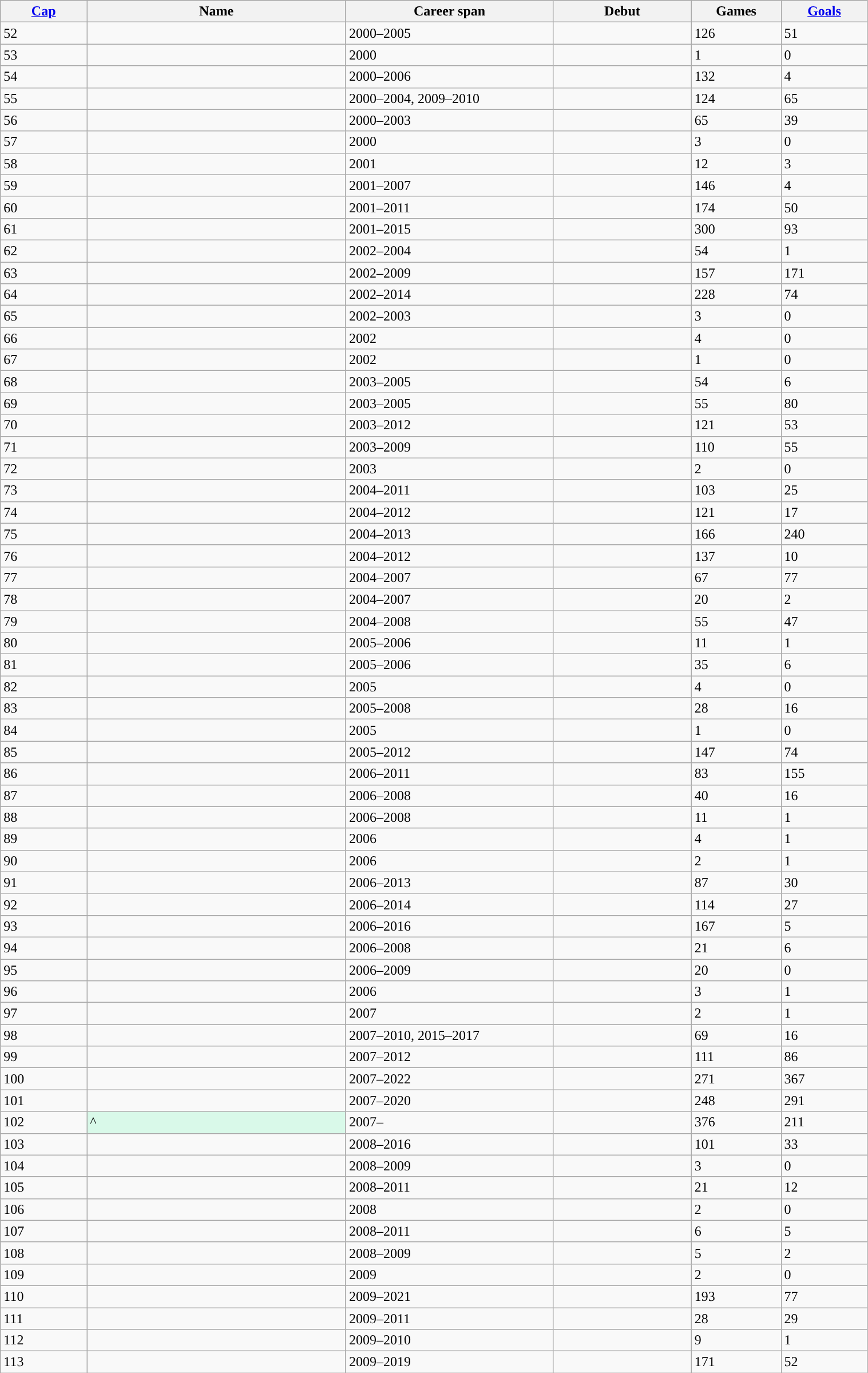<table class="wikitable sortable" style="width:80%;">
<tr style="background:#efefef;">
<th style="width:5%;"><a href='#'>Cap</a></th>
<th style="width:15%;">Name</th>
<th style="width:12%;">Career span</th>
<th style="width:8%;">Debut</th>
<th style="width:5%;">Games</th>
<th style="width:5%;"><a href='#'>Goals</a></th>
</tr>
<tr>
<td>52</td>
<td style="text-align:left;"><abbr></abbr></td>
<td>2000–2005</td>
<td></td>
<td>126</td>
<td>51</td>
</tr>
<tr>
<td>53</td>
<td style="text-align:left;"></td>
<td>2000</td>
<td></td>
<td>1</td>
<td>0</td>
</tr>
<tr>
<td>54</td>
<td style="text-align:left;"><abbr></abbr></td>
<td>2000–2006</td>
<td></td>
<td>132</td>
<td>4</td>
</tr>
<tr>
<td>55</td>
<td style="text-align:left;"><abbr></abbr></td>
<td>2000–2004, 2009–2010</td>
<td></td>
<td>124</td>
<td>65</td>
</tr>
<tr>
<td>56</td>
<td style="text-align:left;"></td>
<td>2000–2003</td>
<td></td>
<td>65</td>
<td>39</td>
</tr>
<tr>
<td>57</td>
<td style="text-align:left;"></td>
<td>2000</td>
<td></td>
<td>3</td>
<td>0</td>
</tr>
<tr>
<td>58</td>
<td style="text-align:left;"></td>
<td>2001</td>
<td></td>
<td>12</td>
<td>3</td>
</tr>
<tr>
<td>59</td>
<td style="text-align:left;"><abbr></abbr></td>
<td>2001–2007</td>
<td></td>
<td>146</td>
<td>4</td>
</tr>
<tr>
<td>60</td>
<td style="text-align:left;"><abbr></abbr></td>
<td>2001–2011</td>
<td></td>
<td>174</td>
<td>50</td>
</tr>
<tr>
<td>61</td>
<td style="text-align:left;"><abbr></abbr></td>
<td>2001–2015</td>
<td></td>
<td>300</td>
<td>93</td>
</tr>
<tr>
<td>62</td>
<td style="text-align:left;"><abbr></abbr></td>
<td>2002–2004</td>
<td></td>
<td>54</td>
<td>1</td>
</tr>
<tr>
<td>63</td>
<td style="text-align:left;"><abbr></abbr> </td>
<td>2002–2009</td>
<td></td>
<td>157</td>
<td>171</td>
</tr>
<tr>
<td>64</td>
<td style="text-align:left;"><abbr></abbr></td>
<td>2002–2014</td>
<td></td>
<td>228</td>
<td>74</td>
</tr>
<tr>
<td>65</td>
<td style="text-align:left;"></td>
<td>2002–2003</td>
<td></td>
<td>3</td>
<td>0</td>
</tr>
<tr>
<td>66</td>
<td style="text-align:left;"></td>
<td>2002</td>
<td></td>
<td>4</td>
<td>0</td>
</tr>
<tr>
<td>67</td>
<td style="text-align:left;"> </td>
<td>2002</td>
<td></td>
<td>1</td>
<td>0</td>
</tr>
<tr>
<td>68</td>
<td style="text-align:left;"></td>
<td>2003–2005</td>
<td></td>
<td>54</td>
<td>6</td>
</tr>
<tr>
<td>69</td>
<td style="text-align:left;"><abbr></abbr> </td>
<td>2003–2005</td>
<td></td>
<td>55</td>
<td>80</td>
</tr>
<tr>
<td>70</td>
<td style="text-align:left;"></td>
<td>2003–2012</td>
<td></td>
<td>121</td>
<td>53</td>
</tr>
<tr>
<td>71</td>
<td style="text-align:left;"><abbr></abbr></td>
<td>2003–2009</td>
<td></td>
<td>110</td>
<td>55</td>
</tr>
<tr>
<td>72</td>
<td style="text-align:left;"></td>
<td>2003</td>
<td></td>
<td>2</td>
<td>0</td>
</tr>
<tr>
<td>73</td>
<td style="text-align:left;"></td>
<td>2004–2011</td>
<td></td>
<td>103</td>
<td>25</td>
</tr>
<tr>
<td>74</td>
<td style="text-align:left;"></td>
<td>2004–2012</td>
<td></td>
<td>121</td>
<td>17</td>
</tr>
<tr>
<td>75</td>
<td style="text-align:left;"></td>
<td>2004–2013</td>
<td></td>
<td>166</td>
<td>240</td>
</tr>
<tr>
<td>76</td>
<td style="text-align:left;"></td>
<td>2004–2012</td>
<td></td>
<td>137</td>
<td>10</td>
</tr>
<tr>
<td>77</td>
<td style="text-align:left;"><abbr></abbr></td>
<td>2004–2007</td>
<td></td>
<td>67</td>
<td>77</td>
</tr>
<tr>
<td>78</td>
<td style="text-align:left;"></td>
<td>2004–2007</td>
<td></td>
<td>20</td>
<td>2</td>
</tr>
<tr>
<td>79</td>
<td style="text-align:left;"></td>
<td>2004–2008</td>
<td></td>
<td>55</td>
<td>47</td>
</tr>
<tr>
<td>80</td>
<td style="text-align:left;"></td>
<td>2005–2006</td>
<td></td>
<td>11</td>
<td>1</td>
</tr>
<tr>
<td>81</td>
<td style="text-align:left;"></td>
<td>2005–2006</td>
<td></td>
<td>35</td>
<td>6</td>
</tr>
<tr>
<td>82</td>
<td style="text-align:left;"></td>
<td>2005</td>
<td></td>
<td>4</td>
<td>0</td>
</tr>
<tr>
<td>83</td>
<td style="text-align:left;"></td>
<td>2005–2008</td>
<td></td>
<td>28</td>
<td>16</td>
</tr>
<tr>
<td>84</td>
<td style="text-align:left;"></td>
<td>2005</td>
<td></td>
<td>1</td>
<td>0</td>
</tr>
<tr>
<td>85</td>
<td style="text-align:left;"> </td>
<td>2005–2012</td>
<td></td>
<td>147</td>
<td>74</td>
</tr>
<tr>
<td>86</td>
<td style="text-align:left;"> </td>
<td>2006–2011</td>
<td></td>
<td>83</td>
<td>155</td>
</tr>
<tr>
<td>87</td>
<td style="text-align:left;"></td>
<td>2006–2008</td>
<td></td>
<td>40</td>
<td>16</td>
</tr>
<tr>
<td>88</td>
<td style="text-align:left;"></td>
<td>2006–2008</td>
<td></td>
<td>11</td>
<td>1</td>
</tr>
<tr>
<td>89</td>
<td style="text-align:left;"></td>
<td>2006</td>
<td></td>
<td>4</td>
<td>1</td>
</tr>
<tr>
<td>90</td>
<td style="text-align:left;"> </td>
<td>2006</td>
<td></td>
<td>2</td>
<td>1</td>
</tr>
<tr>
<td>91</td>
<td style="text-align:left;"></td>
<td>2006–2013</td>
<td></td>
<td>87</td>
<td>30</td>
</tr>
<tr>
<td>92</td>
<td style="text-align:left;"></td>
<td>2006–2014</td>
<td></td>
<td>114</td>
<td>27</td>
</tr>
<tr>
<td>93</td>
<td style="text-align:left;"></td>
<td>2006–2016</td>
<td></td>
<td>167</td>
<td>5</td>
</tr>
<tr>
<td>94</td>
<td style="text-align:left;"></td>
<td>2006–2008</td>
<td></td>
<td>21</td>
<td>6</td>
</tr>
<tr>
<td>95</td>
<td style="text-align:left;"></td>
<td>2006–2009</td>
<td></td>
<td>20</td>
<td>0</td>
</tr>
<tr>
<td>96</td>
<td style="text-align:left;"></td>
<td>2006</td>
<td></td>
<td>3</td>
<td>1</td>
</tr>
<tr>
<td>97</td>
<td style="text-align:left;"></td>
<td>2007</td>
<td></td>
<td>2</td>
<td>1</td>
</tr>
<tr>
<td>98</td>
<td style="text-align:left;"> </td>
<td>2007–2010, 2015–2017</td>
<td></td>
<td>69</td>
<td>16</td>
</tr>
<tr>
<td>99</td>
<td style="text-align:left;"></td>
<td>2007–2012</td>
<td></td>
<td>111</td>
<td>86</td>
</tr>
<tr>
<td>100</td>
<td style="text-align:left"></td>
<td>2007–2022</td>
<td></td>
<td>271</td>
<td>367</td>
</tr>
<tr>
<td>101</td>
<td style="text-align:left"></td>
<td>2007–2020</td>
<td></td>
<td>248</td>
<td>291</td>
</tr>
<tr>
<td>102</td>
<td style="text-align:left; background:#d9f9e9">^ </td>
<td>2007–</td>
<td></td>
<td>376</td>
<td>211</td>
</tr>
<tr>
<td>103</td>
<td style="text-align:left;"></td>
<td>2008–2016</td>
<td></td>
<td>101</td>
<td>33</td>
</tr>
<tr>
<td>104</td>
<td style="text-align:left;"></td>
<td>2008–2009</td>
<td></td>
<td>3</td>
<td>0</td>
</tr>
<tr>
<td>105</td>
<td style="text-align:left;"></td>
<td>2008–2011</td>
<td></td>
<td>21</td>
<td>12</td>
</tr>
<tr>
<td>106</td>
<td style="text-align:left;"></td>
<td>2008</td>
<td></td>
<td>2</td>
<td>0</td>
</tr>
<tr>
<td>107</td>
<td style="text-align:left;"></td>
<td>2008–2011</td>
<td></td>
<td>6</td>
<td>5</td>
</tr>
<tr>
<td>108</td>
<td style="text-align:left;"> </td>
<td>2008–2009</td>
<td></td>
<td>5</td>
<td>2</td>
</tr>
<tr>
<td>109</td>
<td style="text-align:left;"> </td>
<td>2009</td>
<td></td>
<td>2</td>
<td>0</td>
</tr>
<tr>
<td>110</td>
<td style="text-align:left;"></td>
<td>2009–2021</td>
<td></td>
<td>193</td>
<td>77</td>
</tr>
<tr>
<td>111</td>
<td style="text-align:left;"></td>
<td>2009–2011</td>
<td></td>
<td>28</td>
<td>29</td>
</tr>
<tr>
<td>112</td>
<td style="text-align:left;"></td>
<td>2009–2010</td>
<td></td>
<td>9</td>
<td>1</td>
</tr>
<tr>
<td>113</td>
<td style="text-align:left"></td>
<td>2009–2019</td>
<td></td>
<td>171</td>
<td>52</td>
</tr>
</table>
